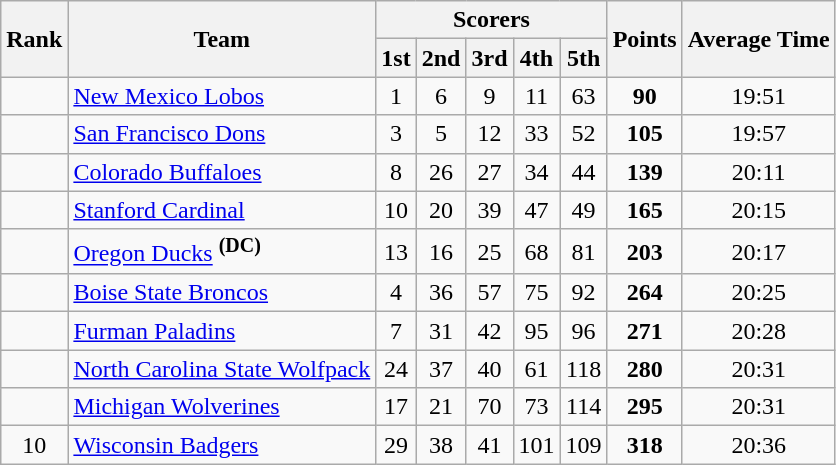<table class="wikitable sortable" style="text-align:center">
<tr>
<th rowspan="2">Rank</th>
<th rowspan="2">Team</th>
<th colspan="5">Scorers</th>
<th rowspan="2">Points</th>
<th rowspan="2">Average Time</th>
</tr>
<tr>
<th>1st</th>
<th>2nd</th>
<th>3rd</th>
<th>4th</th>
<th>5th</th>
</tr>
<tr>
<td></td>
<td align=left><a href='#'>New Mexico Lobos</a></td>
<td>1</td>
<td>6</td>
<td>9</td>
<td>11</td>
<td>63</td>
<td><strong>90</strong></td>
<td>19:51</td>
</tr>
<tr>
<td></td>
<td align=left><a href='#'>San Francisco Dons</a></td>
<td>3</td>
<td>5</td>
<td>12</td>
<td>33</td>
<td>52</td>
<td><strong>105</strong></td>
<td>19:57</td>
</tr>
<tr>
<td></td>
<td align=left><a href='#'>Colorado Buffaloes</a></td>
<td>8</td>
<td>26</td>
<td>27</td>
<td>34</td>
<td>44</td>
<td><strong>139</strong></td>
<td>20:11</td>
</tr>
<tr>
<td></td>
<td align=left><a href='#'>Stanford Cardinal</a></td>
<td>10</td>
<td>20</td>
<td>39</td>
<td>47</td>
<td>49</td>
<td><strong>165</strong></td>
<td>20:15</td>
</tr>
<tr>
<td></td>
<td align=left><a href='#'>Oregon Ducks</a> <sup><strong>(DC)</strong></sup></td>
<td>13</td>
<td>16</td>
<td>25</td>
<td>68</td>
<td>81</td>
<td><strong>203</strong></td>
<td>20:17</td>
</tr>
<tr>
<td></td>
<td align=left><a href='#'>Boise State Broncos</a></td>
<td>4</td>
<td>36</td>
<td>57</td>
<td>75</td>
<td>92</td>
<td><strong>264</strong></td>
<td>20:25</td>
</tr>
<tr>
<td></td>
<td align=left><a href='#'>Furman Paladins</a></td>
<td>7</td>
<td>31</td>
<td>42</td>
<td>95</td>
<td>96</td>
<td><strong>271</strong></td>
<td>20:28</td>
</tr>
<tr>
<td></td>
<td align=left><a href='#'>North Carolina State Wolfpack</a></td>
<td>24</td>
<td>37</td>
<td>40</td>
<td>61</td>
<td>118</td>
<td><strong>280</strong></td>
<td>20:31</td>
</tr>
<tr>
<td></td>
<td align=left><a href='#'>Michigan Wolverines</a></td>
<td>17</td>
<td>21</td>
<td>70</td>
<td>73</td>
<td>114</td>
<td><strong>295</strong></td>
<td>20:31</td>
</tr>
<tr>
<td>10</td>
<td align=left><a href='#'>Wisconsin Badgers</a></td>
<td>29</td>
<td>38</td>
<td>41</td>
<td>101</td>
<td>109</td>
<td><strong>318</strong></td>
<td>20:36</td>
</tr>
</table>
